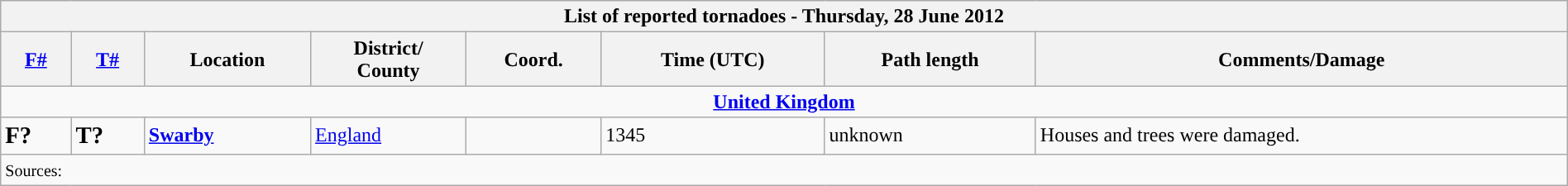<table class="wikitable collapsible" width="100%">
<tr>
<th colspan="8">List of reported tornadoes - Thursday, 28 June 2012</th>
</tr>
<tr>
<th><a href='#'>F#</a></th>
<th><a href='#'>T#</a></th>
<th>Location</th>
<th>District/<br>County</th>
<th>Coord.</th>
<th>Time (UTC)</th>
<th>Path length</th>
<th>Comments/Damage</th>
</tr>
<tr>
<td colspan="8" align=center><strong><a href='#'>United Kingdom</a></strong></td>
</tr>
<tr>
<td><big><strong>F?</strong></big></td>
<td><big><strong>T?</strong></big></td>
<td><strong><a href='#'>Swarby</a></strong></td>
<td><a href='#'>England</a></td>
<td></td>
<td>1345</td>
<td>unknown</td>
<td>Houses and trees were damaged.</td>
</tr>
<tr>
<td colspan="8"><small>Sources:  </small></td>
</tr>
</table>
